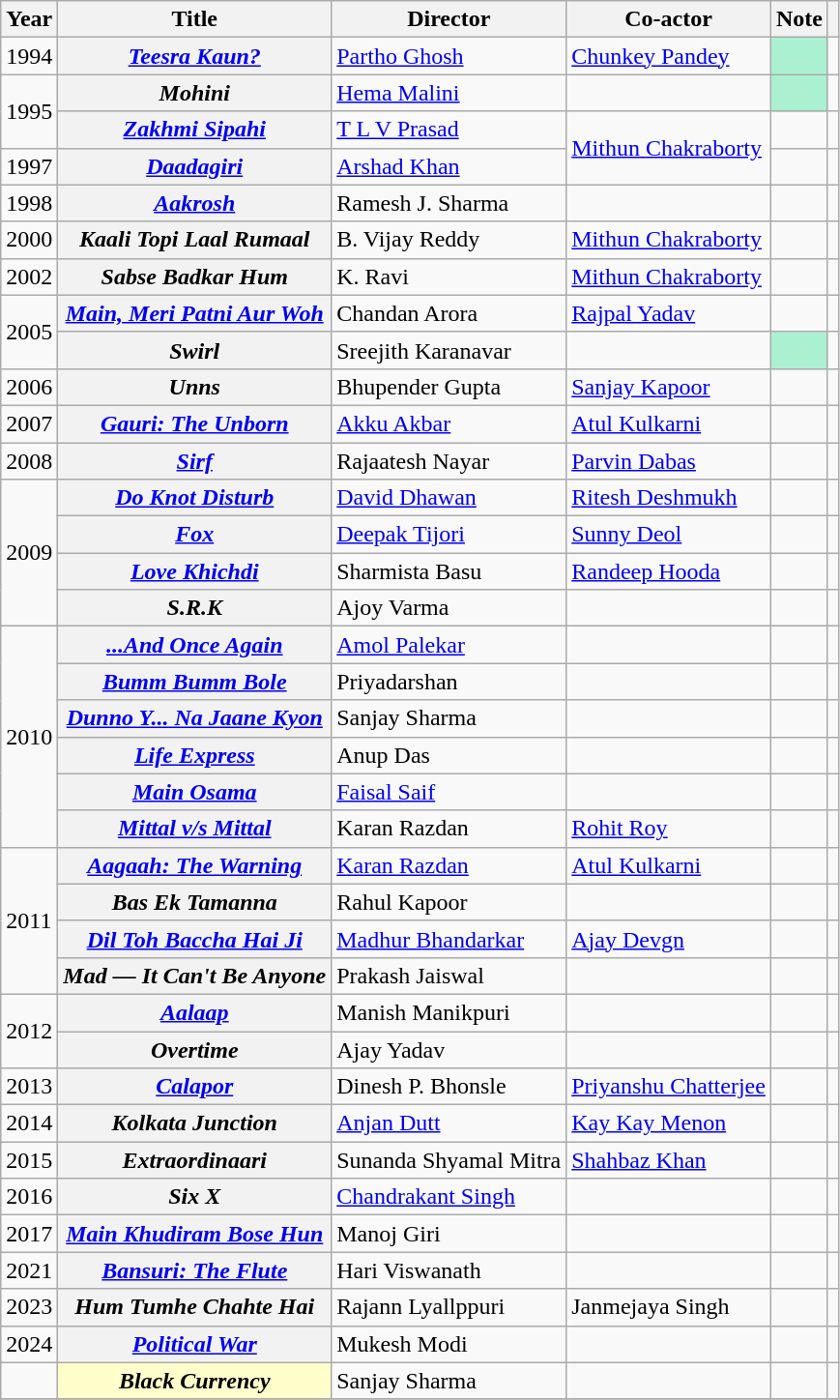<table class="wikitable">
<tr>
<th>Year</th>
<th>Title</th>
<th>Director</th>
<th>Co-actor</th>
<th>Note</th>
<th></th>
</tr>
<tr>
<td>1994</td>
<th><em><a href='#'>Teesra Kaun?</a></em></th>
<td><a href='#'>Partho Ghosh</a></td>
<td><a href='#'>Chunkey Pandey</a></td>
<td bgcolor="#aaf0d1"></td>
<td></td>
</tr>
<tr>
<td rowspan="2">1995</td>
<th scope="row"><em>Mohini</em></th>
<td><a href='#'>Hema Malini</a></td>
<td></td>
<td bgcolor="#aaf0d1"></td>
<td></td>
</tr>
<tr>
<th><em><a href='#'>Zakhmi Sipahi</a></em></th>
<td><a href='#'>T L V Prasad</a></td>
<td rowspan="2"><a href='#'>Mithun Chakraborty</a></td>
<td></td>
<td></td>
</tr>
<tr>
<td>1997</td>
<th><em><a href='#'>Daadagiri</a></em></th>
<td><a href='#'>Arshad Khan</a></td>
<td></td>
<td></td>
</tr>
<tr>
<td>1998</td>
<th><em><a href='#'>Aakrosh</a></em></th>
<td>Ramesh J. Sharma</td>
<td></td>
<td></td>
<td></td>
</tr>
<tr>
<td>2000</td>
<th><em>Kaali Topi Laal Rumaal</em></th>
<td>B. Vijay Reddy</td>
<td><a href='#'>Mithun Chakraborty</a></td>
<td></td>
<td></td>
</tr>
<tr>
<td>2002</td>
<th><em>Sabse Badkar Hum</em></th>
<td>K. Ravi</td>
<td><a href='#'>Mithun Chakraborty</a></td>
<td></td>
<td></td>
</tr>
<tr>
<td rowspan="2">2005</td>
<th><em><a href='#'>Main, Meri Patni Aur Woh</a></em></th>
<td>Chandan Arora</td>
<td><a href='#'>Rajpal Yadav</a></td>
<td></td>
<td></td>
</tr>
<tr>
<th><em>Swirl</em></th>
<td>Sreejith Karanavar</td>
<td></td>
<td bgcolor="#aaf0d1"></td>
<td></td>
</tr>
<tr>
<td>2006</td>
<th><em>Unns</em></th>
<td>Bhupender Gupta</td>
<td><a href='#'>Sanjay Kapoor</a></td>
<td></td>
<td></td>
</tr>
<tr>
<td>2007</td>
<th><em><a href='#'>Gauri: The Unborn</a></em></th>
<td><a href='#'>Akku Akbar</a></td>
<td><a href='#'>Atul Kulkarni</a></td>
<td></td>
<td></td>
</tr>
<tr>
<td>2008</td>
<th><em><a href='#'>Sirf</a></em></th>
<td>Rajaatesh Nayar</td>
<td><a href='#'>Parvin Dabas</a></td>
<td></td>
<td></td>
</tr>
<tr>
<td rowspan="4">2009</td>
<th><em><a href='#'>Do Knot Disturb</a></em></th>
<td><a href='#'>David Dhawan</a></td>
<td><a href='#'>Ritesh Deshmukh</a></td>
<td></td>
<td></td>
</tr>
<tr>
<th><em><a href='#'>Fox</a></em></th>
<td><a href='#'>Deepak Tijori</a></td>
<td><a href='#'>Sunny Deol</a></td>
<td></td>
<td></td>
</tr>
<tr>
<th><em><a href='#'>Love Khichdi</a></em></th>
<td>Sharmista Basu</td>
<td><a href='#'>Randeep Hooda</a></td>
<td></td>
<td></td>
</tr>
<tr>
<th><em>S.R.K</em></th>
<td>Ajoy Varma</td>
<td></td>
<td></td>
<td></td>
</tr>
<tr>
<td rowspan="6">2010</td>
<th><em><a href='#'>...And Once Again</a></em></th>
<td><a href='#'>Amol Palekar</a></td>
<td></td>
<td></td>
<td></td>
</tr>
<tr>
<th><em><a href='#'>Bumm Bumm Bole</a></em></th>
<td>Priyadarshan</td>
<td></td>
<td></td>
<td></td>
</tr>
<tr>
<th><em><a href='#'>Dunno Y... Na Jaane Kyon</a></em></th>
<td>Sanjay Sharma</td>
<td></td>
<td></td>
<td></td>
</tr>
<tr>
<th><em><a href='#'>Life Express</a></em></th>
<td>Anup Das</td>
<td></td>
<td></td>
<td></td>
</tr>
<tr>
<th><em><a href='#'>Main Osama</a></em></th>
<td><a href='#'>Faisal Saif</a></td>
<td></td>
<td></td>
<td></td>
</tr>
<tr>
<th><em><a href='#'>Mittal v/s Mittal</a></em></th>
<td>Karan Razdan</td>
<td><a href='#'>Rohit Roy</a></td>
<td></td>
<td></td>
</tr>
<tr>
<td rowspan="4">2011</td>
<th><em><a href='#'>Aagaah: The Warning</a></em></th>
<td><a href='#'>Karan Razdan</a></td>
<td><a href='#'>Atul Kulkarni</a></td>
<td></td>
<td></td>
</tr>
<tr>
<th><em>Bas Ek Tamanna</em></th>
<td>Rahul Kapoor</td>
<td></td>
<td></td>
<td></td>
</tr>
<tr>
<th><em><a href='#'>Dil Toh Baccha Hai Ji</a></em></th>
<td><a href='#'>Madhur Bhandarkar</a></td>
<td><a href='#'>Ajay Devgn</a></td>
<td></td>
<td></td>
</tr>
<tr>
<th><em>Mad — It Can't Be Anyone</em></th>
<td>Prakash Jaiswal</td>
<td></td>
<td></td>
<td></td>
</tr>
<tr>
<td rowspan="2">2012</td>
<th><em><a href='#'>Aalaap</a></em></th>
<td>Manish Manikpuri</td>
<td></td>
<td></td>
<td></td>
</tr>
<tr>
<th><em>Overtime</em></th>
<td>Ajay Yadav</td>
<td></td>
<td></td>
<td></td>
</tr>
<tr>
<td>2013</td>
<th><em><a href='#'>Calapor</a></em></th>
<td>Dinesh P. Bhonsle</td>
<td><a href='#'>Priyanshu Chatterjee</a></td>
<td></td>
<td></td>
</tr>
<tr>
<td>2014</td>
<th><em>Kolkata Junction</em></th>
<td><a href='#'>Anjan Dutt</a></td>
<td><a href='#'>Kay Kay Menon</a></td>
<td></td>
<td></td>
</tr>
<tr>
<td>2015</td>
<th><em>Extraordinaari</em></th>
<td>Sunanda Shyamal Mitra</td>
<td><a href='#'>Shahbaz Khan</a></td>
<td></td>
<td></td>
</tr>
<tr>
<td>2016</td>
<th><em>Six X</em></th>
<td><a href='#'>Chandrakant Singh</a></td>
<td></td>
<td></td>
<td></td>
</tr>
<tr>
<td>2017</td>
<th><em><a href='#'>Main Khudiram Bose Hun</a></em></th>
<td>Manoj Giri</td>
<td></td>
<td></td>
<td></td>
</tr>
<tr>
<td>2021</td>
<th><em><a href='#'>Bansuri: The Flute</a></em></th>
<td>Hari Viswanath</td>
<td></td>
<td></td>
<td></td>
</tr>
<tr>
<td>2023</td>
<th><em>Hum Tumhe Chahte Hai</em></th>
<td>Rajann Lyallppuri</td>
<td>Janmejaya Singh</td>
<td></td>
<td></td>
</tr>
<tr>
<td>2024</td>
<th><em><a href='#'>Political War</a></em></th>
<td>Mukesh Modi</td>
<td></td>
<td></td>
<td></td>
</tr>
<tr>
<td></td>
<th style="background:#ffc;"><em>Black Currency</em> </th>
<td>Sanjay Sharma</td>
<td></td>
<td></td>
<td></td>
</tr>
<tr>
</tr>
</table>
